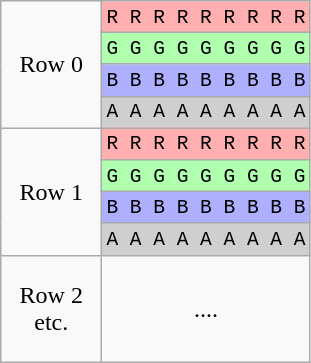<table class="wikitable">
<tr>
<td align="center" width="60" rowspan="4">Row 0</td>
<td align="center" style="background:#ffafaf;font-family: monospace">R R R R R R R R R</td>
</tr>
<tr>
<td align="center" style="background:#afffaf;font-family: monospace">G G G G G G G G G</td>
</tr>
<tr>
<td align="center" style="background:#afafff;font-family: monospace">B B B B B B B B B</td>
</tr>
<tr>
<td align="center" style="background:#cfcfcf;font-family: monospace">A A A A A A A A A</td>
</tr>
<tr>
<td align="center" rowspan="4">Row 1</td>
<td align="center" style="background:#ffafaf;font-family: monospace">R R R R R R R R R</td>
</tr>
<tr>
<td align="center" style="background:#afffaf;font-family: monospace">G G G G G G G G G</td>
</tr>
<tr>
<td align="center" style="background:#afafff;font-family: monospace">B B B B B B B B B</td>
</tr>
<tr>
<td align="center" style="background:#cfcfcf;font-family: monospace">A A A A A A A A A</td>
</tr>
<tr>
<td align="center" style="height:64px">Row 2 etc.</td>
<td align="center">....</td>
</tr>
</table>
